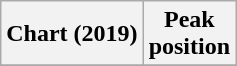<table class="wikitable plainrowheaders">
<tr>
<th>Chart (2019)</th>
<th>Peak<br>position</th>
</tr>
<tr>
</tr>
</table>
